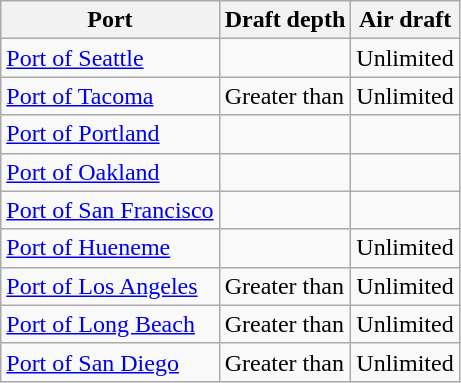<table class="wikitable sortable">
<tr>
<th scope="col">Port</th>
<th scope="col">Draft depth</th>
<th scope="col">Air draft</th>
</tr>
<tr>
<td><a href='#'>Port of Seattle</a></td>
<td></td>
<td>Unlimited</td>
</tr>
<tr>
<td><a href='#'>Port of Tacoma</a></td>
<td>Greater than </td>
<td>Unlimited</td>
</tr>
<tr>
<td><a href='#'>Port of Portland</a></td>
<td></td>
<td></td>
</tr>
<tr>
<td><a href='#'>Port of Oakland</a></td>
<td></td>
<td></td>
</tr>
<tr>
<td><a href='#'>Port of San Francisco</a></td>
<td></td>
<td></td>
</tr>
<tr>
<td><a href='#'>Port of Hueneme</a></td>
<td></td>
<td>Unlimited</td>
</tr>
<tr>
<td><a href='#'>Port of Los Angeles</a></td>
<td>Greater than </td>
<td>Unlimited</td>
</tr>
<tr>
<td><a href='#'>Port of Long Beach</a></td>
<td>Greater than </td>
<td>Unlimited</td>
</tr>
<tr>
<td><a href='#'>Port of San Diego</a></td>
<td>Greater than </td>
<td>Unlimited</td>
</tr>
</table>
